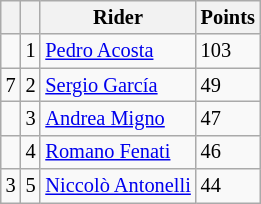<table class="wikitable" style="font-size: 85%;">
<tr>
<th></th>
<th></th>
<th>Rider</th>
<th>Points</th>
</tr>
<tr>
<td></td>
<td align=center>1</td>
<td> <a href='#'>Pedro Acosta</a></td>
<td align=left>103</td>
</tr>
<tr>
<td> 7</td>
<td align=center>2</td>
<td> <a href='#'>Sergio García</a></td>
<td align=left>49</td>
</tr>
<tr>
<td></td>
<td align=center>3</td>
<td> <a href='#'>Andrea Migno</a></td>
<td align=left>47</td>
</tr>
<tr>
<td></td>
<td align=center>4</td>
<td> <a href='#'>Romano Fenati</a></td>
<td align=left>46</td>
</tr>
<tr>
<td> 3</td>
<td align=center>5</td>
<td> <a href='#'>Niccolò Antonelli</a></td>
<td align=left>44</td>
</tr>
</table>
